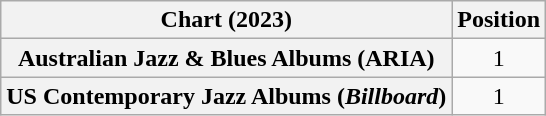<table class="wikitable sortable plainrowheaders" style="text-align:center;">
<tr>
<th scope="col">Chart (2023)</th>
<th scope="col">Position</th>
</tr>
<tr>
<th scope="row">Australian Jazz & Blues Albums (ARIA)</th>
<td>1</td>
</tr>
<tr>
<th scope="row">US Contemporary Jazz Albums (<em>Billboard</em>)</th>
<td>1</td>
</tr>
</table>
